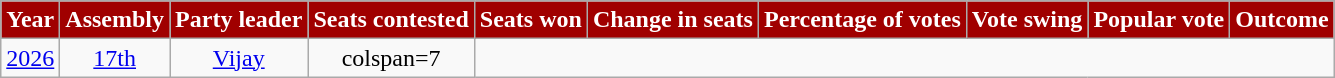<table class="wikitable sortable" style="text-align:center;">
<tr>
<th style="background-color:#A00000;color:white">Year</th>
<th style="background-color:#A00000;color:white">Assembly</th>
<th style="background-color:#A00000;color:white">Party leader</th>
<th style="background-color:#A00000;color:white">Seats contested</th>
<th style="background-color:#A00000;color:white">Seats won</th>
<th style="background-color:#A00000;color:white">Change in seats</th>
<th style="background-color:#A00000;color:white">Percentage of votes</th>
<th style="background-color:#A00000;color:white">Vote swing</th>
<th style="background-color:#A00000;color:white">Popular vote</th>
<th style="background-color:#A00000;color:white">Outcome</th>
</tr>
<tr>
<td><a href='#'>2026</a></td>
<td><a href='#'>17th</a></td>
<td><a href='#'>Vijay</a></td>
<td>colspan=7 </td>
</tr>
</table>
